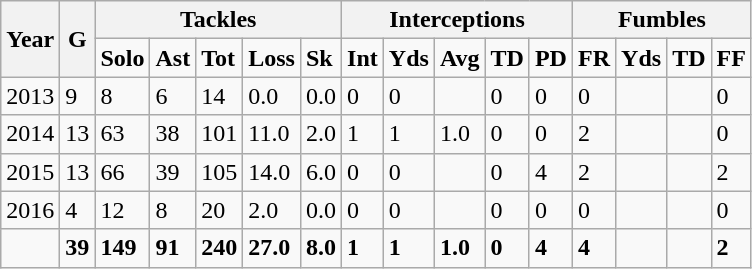<table class="wikitable">
<tr>
<th rowspan="2">Year</th>
<th rowspan="2">G</th>
<th colspan="5" style="text-align: center; font-weight:bold;">Tackles</th>
<th colspan="5" style="text-align: center; font-weight:bold;">Interceptions</th>
<th colspan="4" style="text-align: center; font-weight:bold;">Fumbles</th>
</tr>
<tr>
<td style="font-weight:bold;">Solo</td>
<td style="font-weight:bold;">Ast</td>
<td style="font-weight:bold;">Tot</td>
<td style="font-weight:bold;">Loss</td>
<td style="font-weight:bold;">Sk</td>
<td style="font-weight:bold;">Int</td>
<td style="font-weight:bold;">Yds</td>
<td style="font-weight:bold;">Avg</td>
<td style="font-weight:bold;">TD</td>
<td style="font-weight:bold;">PD</td>
<td style="font-weight:bold;">FR</td>
<td style="font-weight:bold;">Yds</td>
<td style="font-weight:bold;">TD</td>
<td style="font-weight:bold;">FF</td>
</tr>
<tr>
<td>2013</td>
<td>9</td>
<td>8</td>
<td>6</td>
<td>14</td>
<td>0.0</td>
<td>0.0</td>
<td>0</td>
<td>0</td>
<td></td>
<td>0</td>
<td>0</td>
<td>0</td>
<td></td>
<td></td>
<td>0</td>
</tr>
<tr>
<td>2014</td>
<td>13</td>
<td>63</td>
<td>38</td>
<td>101</td>
<td>11.0</td>
<td>2.0</td>
<td>1</td>
<td>1</td>
<td>1.0</td>
<td>0</td>
<td>0</td>
<td>2</td>
<td></td>
<td></td>
<td>0</td>
</tr>
<tr>
<td>2015</td>
<td>13</td>
<td>66</td>
<td>39</td>
<td>105</td>
<td>14.0</td>
<td>6.0</td>
<td>0</td>
<td>0</td>
<td></td>
<td>0</td>
<td>4</td>
<td>2</td>
<td></td>
<td></td>
<td>2</td>
</tr>
<tr>
<td>2016</td>
<td>4</td>
<td>12</td>
<td>8</td>
<td>20</td>
<td>2.0</td>
<td>0.0</td>
<td>0</td>
<td>0</td>
<td></td>
<td>0</td>
<td>0</td>
<td>0</td>
<td></td>
<td></td>
<td>0</td>
</tr>
<tr>
<td style="font-weight:bold;"></td>
<td style="font-weight:bold;">39</td>
<td style="font-weight:bold;">149</td>
<td style="font-weight:bold;">91</td>
<td style="font-weight:bold;">240</td>
<td style="font-weight:bold;">27.0</td>
<td style="font-weight:bold;">8.0</td>
<td style="font-weight:bold;">1</td>
<td style="font-weight:bold;">1</td>
<td style="font-weight:bold;">1.0</td>
<td style="font-weight:bold;">0</td>
<td style="font-weight:bold;">4</td>
<td style="font-weight:bold;">4</td>
<td style="font-weight:bold;"></td>
<td style="font-weight:bold;"></td>
<td style="font-weight:bold;">2</td>
</tr>
</table>
